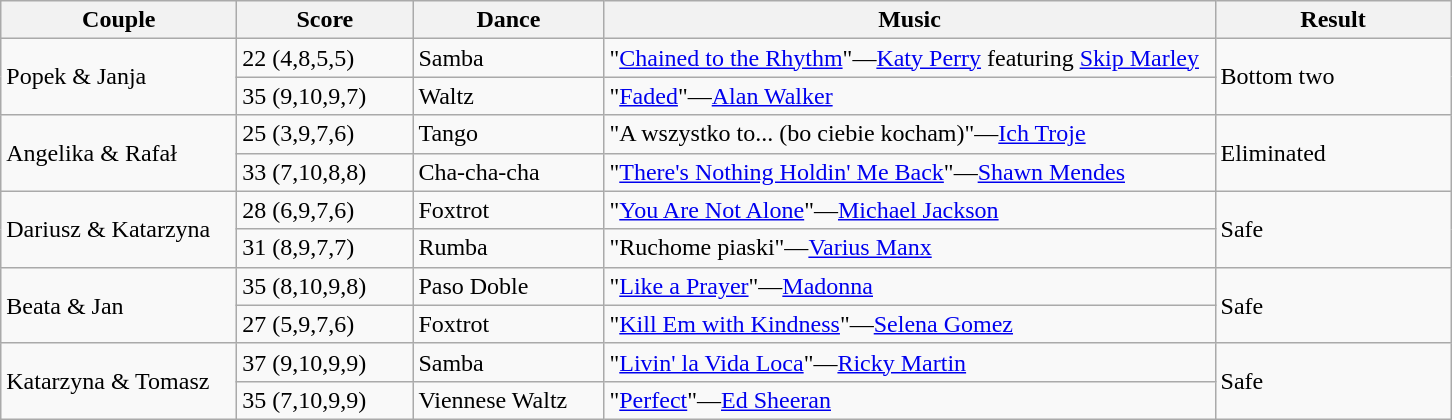<table class="wikitable">
<tr>
<th width="150">Couple</th>
<th width="110">Score</th>
<th width="120">Dance</th>
<th width="400">Music</th>
<th width="150">Result</th>
</tr>
<tr>
<td rowspan="2">Popek & Janja</td>
<td>22 (4,8,5,5)</td>
<td>Samba</td>
<td>"<a href='#'>Chained to the Rhythm</a>"—<a href='#'>Katy Perry</a> featuring <a href='#'>Skip Marley</a></td>
<td rowspan="2">Bottom two</td>
</tr>
<tr>
<td>35 (9,10,9,7)</td>
<td>Waltz</td>
<td>"<a href='#'>Faded</a>"—<a href='#'>Alan Walker</a></td>
</tr>
<tr>
<td rowspan="2">Angelika & Rafał</td>
<td>25 (3,9,7,6)</td>
<td>Tango</td>
<td>"A wszystko to... (bo ciebie kocham)"—<a href='#'>Ich Troje</a></td>
<td rowspan="2">Eliminated</td>
</tr>
<tr>
<td>33 (7,10,8,8)</td>
<td>Cha-cha-cha</td>
<td>"<a href='#'>There's Nothing Holdin' Me Back</a>"—<a href='#'>Shawn Mendes</a></td>
</tr>
<tr>
<td rowspan="2">Dariusz & Katarzyna</td>
<td>28 (6,9,7,6)</td>
<td>Foxtrot</td>
<td>"<a href='#'>You Are Not Alone</a>"—<a href='#'>Michael Jackson</a></td>
<td rowspan="2">Safe</td>
</tr>
<tr>
<td>31 (8,9,7,7)</td>
<td>Rumba</td>
<td>"Ruchome piaski"—<a href='#'>Varius Manx</a></td>
</tr>
<tr>
<td rowspan="2">Beata & Jan</td>
<td>35 (8,10,9,8)</td>
<td>Paso Doble</td>
<td>"<a href='#'>Like a Prayer</a>"—<a href='#'>Madonna</a></td>
<td rowspan="2">Safe</td>
</tr>
<tr>
<td>27 (5,9,7,6)</td>
<td>Foxtrot</td>
<td>"<a href='#'>Kill Em with Kindness</a>"—<a href='#'>Selena Gomez</a></td>
</tr>
<tr>
<td rowspan="2">Katarzyna & Tomasz</td>
<td>37 (9,10,9,9)</td>
<td>Samba</td>
<td>"<a href='#'>Livin' la Vida Loca</a>"—<a href='#'>Ricky Martin</a></td>
<td rowspan="2">Safe</td>
</tr>
<tr>
<td>35 (7,10,9,9)</td>
<td>Viennese Waltz</td>
<td>"<a href='#'>Perfect</a>"—<a href='#'>Ed Sheeran</a></td>
</tr>
</table>
